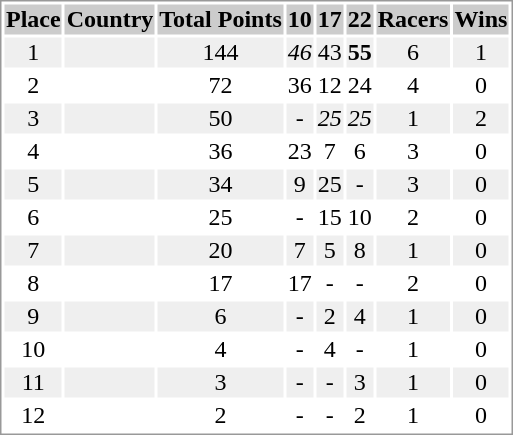<table border="0" style="border: 1px solid #999; background-color:#FFFFFF; text-align:center">
<tr align="center" bgcolor="#CCCCCC">
<th>Place</th>
<th>Country</th>
<th>Total Points</th>
<th>10</th>
<th>17</th>
<th>22</th>
<th>Racers</th>
<th>Wins</th>
</tr>
<tr bgcolor="#EFEFEF">
<td>1</td>
<td align="left"></td>
<td>144</td>
<td><em>46</em></td>
<td>43</td>
<td><strong>55</strong></td>
<td>6</td>
<td>1</td>
</tr>
<tr>
<td>2</td>
<td align="left"></td>
<td>72</td>
<td>36</td>
<td>12</td>
<td>24</td>
<td>4</td>
<td>0</td>
</tr>
<tr bgcolor="#EFEFEF">
<td>3</td>
<td align="left"></td>
<td>50</td>
<td>-</td>
<td><em>25</em></td>
<td><em>25</em></td>
<td>1</td>
<td>2</td>
</tr>
<tr>
<td>4</td>
<td align="left"></td>
<td>36</td>
<td>23</td>
<td>7</td>
<td>6</td>
<td>3</td>
<td>0</td>
</tr>
<tr bgcolor="#EFEFEF">
<td>5</td>
<td align="left"></td>
<td>34</td>
<td>9</td>
<td>25</td>
<td>-</td>
<td>3</td>
<td>0</td>
</tr>
<tr>
<td>6</td>
<td align="left"></td>
<td>25</td>
<td>-</td>
<td>15</td>
<td>10</td>
<td>2</td>
<td>0</td>
</tr>
<tr bgcolor="#EFEFEF">
<td>7</td>
<td align="left"></td>
<td>20</td>
<td>7</td>
<td>5</td>
<td>8</td>
<td>1</td>
<td>0</td>
</tr>
<tr>
<td>8</td>
<td align="left"></td>
<td>17</td>
<td>17</td>
<td>-</td>
<td>-</td>
<td>2</td>
<td>0</td>
</tr>
<tr bgcolor="#EFEFEF">
<td>9</td>
<td align="left"></td>
<td>6</td>
<td>-</td>
<td>2</td>
<td>4</td>
<td>1</td>
<td>0</td>
</tr>
<tr>
<td>10</td>
<td align="left"></td>
<td>4</td>
<td>-</td>
<td>4</td>
<td>-</td>
<td>1</td>
<td>0</td>
</tr>
<tr bgcolor="#EFEFEF">
<td>11</td>
<td align="left"></td>
<td>3</td>
<td>-</td>
<td>-</td>
<td>3</td>
<td>1</td>
<td>0</td>
</tr>
<tr>
<td>12</td>
<td align="left"></td>
<td>2</td>
<td>-</td>
<td>-</td>
<td>2</td>
<td>1</td>
<td>0</td>
</tr>
</table>
